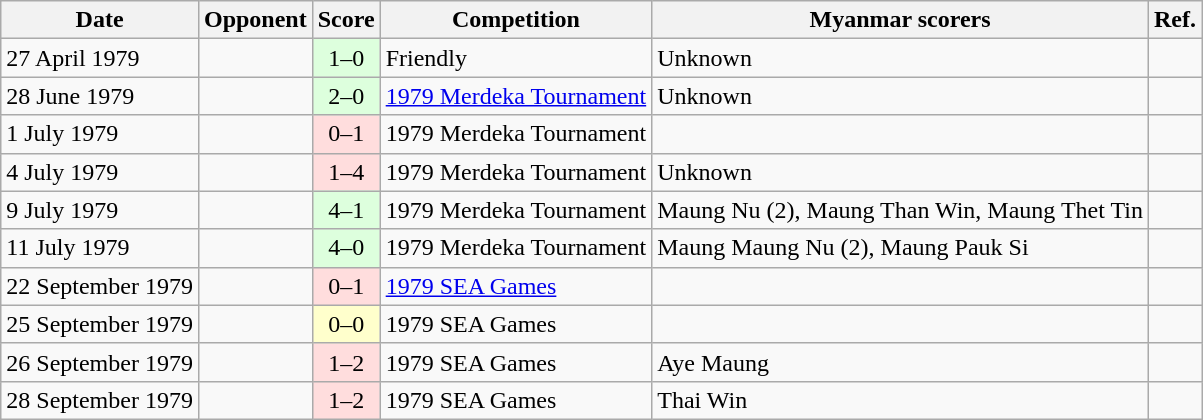<table class="wikitable sortable">
<tr>
<th>Date</th>
<th>Opponent</th>
<th>Score</th>
<th>Competition</th>
<th class="unsortable">Myanmar scorers</th>
<th class="unsortable">Ref.</th>
</tr>
<tr>
<td>27 April 1979</td>
<td></td>
<td align="center" bgcolor="#ddffdd">1–0</td>
<td>Friendly</td>
<td>Unknown</td>
<td></td>
</tr>
<tr>
<td>28 June 1979</td>
<td></td>
<td align="center" bgcolor="#ddffdd">2–0</td>
<td><a href='#'>1979 Merdeka Tournament</a></td>
<td>Unknown</td>
<td></td>
</tr>
<tr>
<td>1 July 1979</td>
<td></td>
<td align="center" bgcolor="#ffdddd">0–1</td>
<td>1979 Merdeka Tournament</td>
<td></td>
<td></td>
</tr>
<tr>
<td>4 July 1979</td>
<td></td>
<td align="center" bgcolor="#ffdddd">1–4</td>
<td>1979 Merdeka Tournament</td>
<td>Unknown</td>
<td></td>
</tr>
<tr>
<td>9 July 1979</td>
<td></td>
<td align="center" bgcolor="#ddffdd">4–1</td>
<td>1979 Merdeka Tournament</td>
<td>Maung Nu (2), Maung Than Win, Maung Thet Tin</td>
<td></td>
</tr>
<tr>
<td>11 July 1979</td>
<td></td>
<td align="center" bgcolor="#ddffdd">4–0</td>
<td>1979 Merdeka Tournament</td>
<td>Maung Maung Nu (2), Maung Pauk Si</td>
<td></td>
</tr>
<tr>
<td>22 September 1979</td>
<td></td>
<td align="center" bgcolor="#ffdddd">0–1</td>
<td><a href='#'>1979 SEA Games</a></td>
<td></td>
<td></td>
</tr>
<tr>
<td>25 September 1979</td>
<td></td>
<td align="center" bgcolor="#ffffcc">0–0</td>
<td>1979 SEA Games</td>
<td></td>
<td></td>
</tr>
<tr>
<td>26 September 1979</td>
<td></td>
<td align="center" bgcolor="#ffdddd">1–2</td>
<td>1979 SEA Games</td>
<td>Aye Maung</td>
<td></td>
</tr>
<tr>
<td>28 September 1979</td>
<td></td>
<td align="center" bgcolor="#ffdddd">1–2</td>
<td>1979 SEA Games</td>
<td>Thai Win</td>
<td></td>
</tr>
</table>
